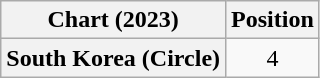<table class="wikitable plainrowheaders" style="text-align:center">
<tr>
<th scope="col">Chart (2023)</th>
<th scope="col">Position</th>
</tr>
<tr>
<th scope="row">South Korea (Circle)</th>
<td>4</td>
</tr>
</table>
